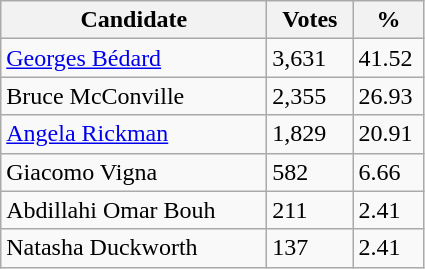<table class="wikitable">
<tr>
<th style="width: 170px">Candidate</th>
<th style="width: 50px">Votes</th>
<th style="width: 40px">%</th>
</tr>
<tr>
<td><a href='#'>Georges Bédard</a></td>
<td>3,631</td>
<td>41.52</td>
</tr>
<tr>
<td>Bruce McConville</td>
<td>2,355</td>
<td>26.93</td>
</tr>
<tr>
<td><a href='#'>Angela Rickman</a></td>
<td>1,829</td>
<td>20.91</td>
</tr>
<tr>
<td>Giacomo Vigna</td>
<td>582</td>
<td>6.66</td>
</tr>
<tr>
<td>Abdillahi Omar Bouh</td>
<td>211</td>
<td>2.41</td>
</tr>
<tr>
<td>Natasha Duckworth</td>
<td>137</td>
<td>2.41</td>
</tr>
</table>
